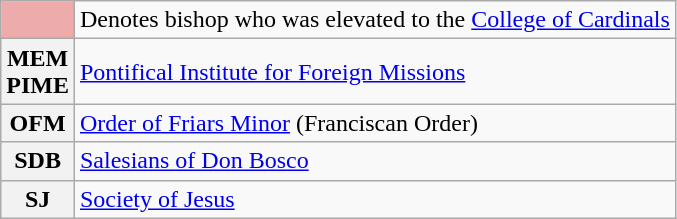<table class="wikitable plainrowheaders">
<tr>
<th scope="row" style="text-align:center; background:#eeabab"></th>
<td>Denotes bishop who was elevated to the <a href='#'>College of Cardinals</a></td>
</tr>
<tr>
<th scope="row" style="text-align:center">MEM<br>PIME</th>
<td><a href='#'>Pontifical Institute for Foreign Missions</a></td>
</tr>
<tr>
<th scope="row" style="text-align:center">OFM</th>
<td><a href='#'>Order of Friars Minor</a> (Franciscan Order)</td>
</tr>
<tr>
<th scope="row" style="text-align:center">SDB</th>
<td><a href='#'>Salesians of Don Bosco</a></td>
</tr>
<tr>
<th scope="row" style="text-align:center">SJ</th>
<td><a href='#'>Society of Jesus</a></td>
</tr>
</table>
